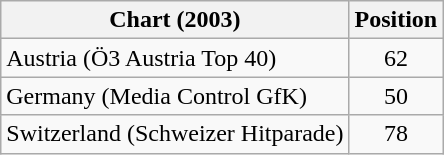<table class="wikitable sortable">
<tr>
<th>Chart (2003)</th>
<th>Position</th>
</tr>
<tr>
<td>Austria (Ö3 Austria Top 40)</td>
<td style="text-align:center;">62</td>
</tr>
<tr>
<td>Germany (Media Control GfK)</td>
<td style="text-align:center;">50</td>
</tr>
<tr>
<td>Switzerland (Schweizer Hitparade)</td>
<td style="text-align:center;">78</td>
</tr>
</table>
